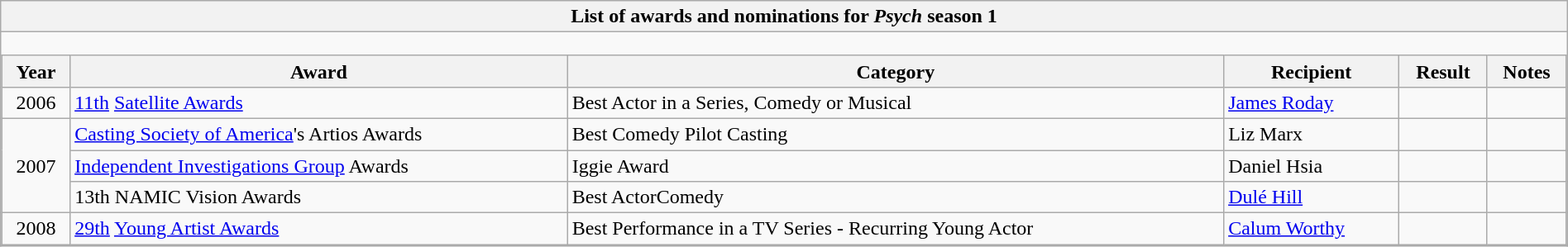<table class="wikitable collapsible collapsed" style="width:100%;">
<tr valign="bottom">
<th>List of awards and nominations for <em>Psych</em> season 1</th>
</tr>
<tr valign="bottom">
<td style="padding:0; border:none;"><br><table class="wikitable" style="border:none; margin:0; width:100%;">
<tr valign="bottom">
<th>Year</th>
<th>Award</th>
<th>Category</th>
<th>Recipient</th>
<th>Result</th>
<th class="unsortable">Notes</th>
</tr>
<tr>
<td style="text-align:center;">2006</td>
<td><a href='#'>11th</a> <a href='#'>Satellite Awards</a></td>
<td>Best Actor in a Series, Comedy or Musical</td>
<td><a href='#'>James Roday</a></td>
<td></td>
<td style="text-align:center;"></td>
</tr>
<tr>
<td rowspan="3" style="text-align:center;">2007</td>
<td><a href='#'>Casting Society of America</a>'s Artios Awards</td>
<td>Best Comedy Pilot Casting</td>
<td>Liz Marx</td>
<td></td>
<td style="text-align:center;"></td>
</tr>
<tr>
<td><a href='#'>Independent Investigations Group</a> Awards</td>
<td>Iggie Award</td>
<td>Daniel Hsia<br></td>
<td></td>
<td style="text-align:center;"></td>
</tr>
<tr>
<td>13th NAMIC Vision Awards</td>
<td>Best ActorComedy</td>
<td><a href='#'>Dulé Hill</a><br></td>
<td></td>
<td style="text-align:center;"></td>
</tr>
<tr>
<td style="text-align:center;">2008</td>
<td><a href='#'>29th</a> <a href='#'>Young Artist Awards</a></td>
<td>Best Performance in a TV Series - Recurring Young Actor</td>
<td><a href='#'>Calum Worthy</a><br></td>
<td></td>
<td style="text-align:center;"></td>
</tr>
</table>
</td>
</tr>
</table>
